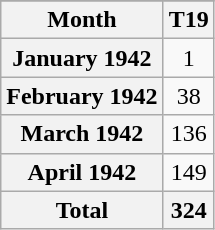<table class="wikitable">
<tr style="vertical-align:top; text-align:center; ">
</tr>
<tr style="vertical-align:top; text-align:center;">
<th>Month</th>
<th>T19</th>
</tr>
<tr style="vertical-align:top; text-align:center;">
<th>January 1942</th>
<td>1</td>
</tr>
<tr style="vertical-align:top; text-align:center;">
<th>February 1942</th>
<td>38</td>
</tr>
<tr style="vertical-align:top; text-align:center;">
<th>March 1942</th>
<td>136</td>
</tr>
<tr style="vertical-align:top; text-align:center;">
<th>April 1942</th>
<td>149</td>
</tr>
<tr style="vertical-align:top; text-align:center;">
<th>Total</th>
<th>324</th>
</tr>
</table>
